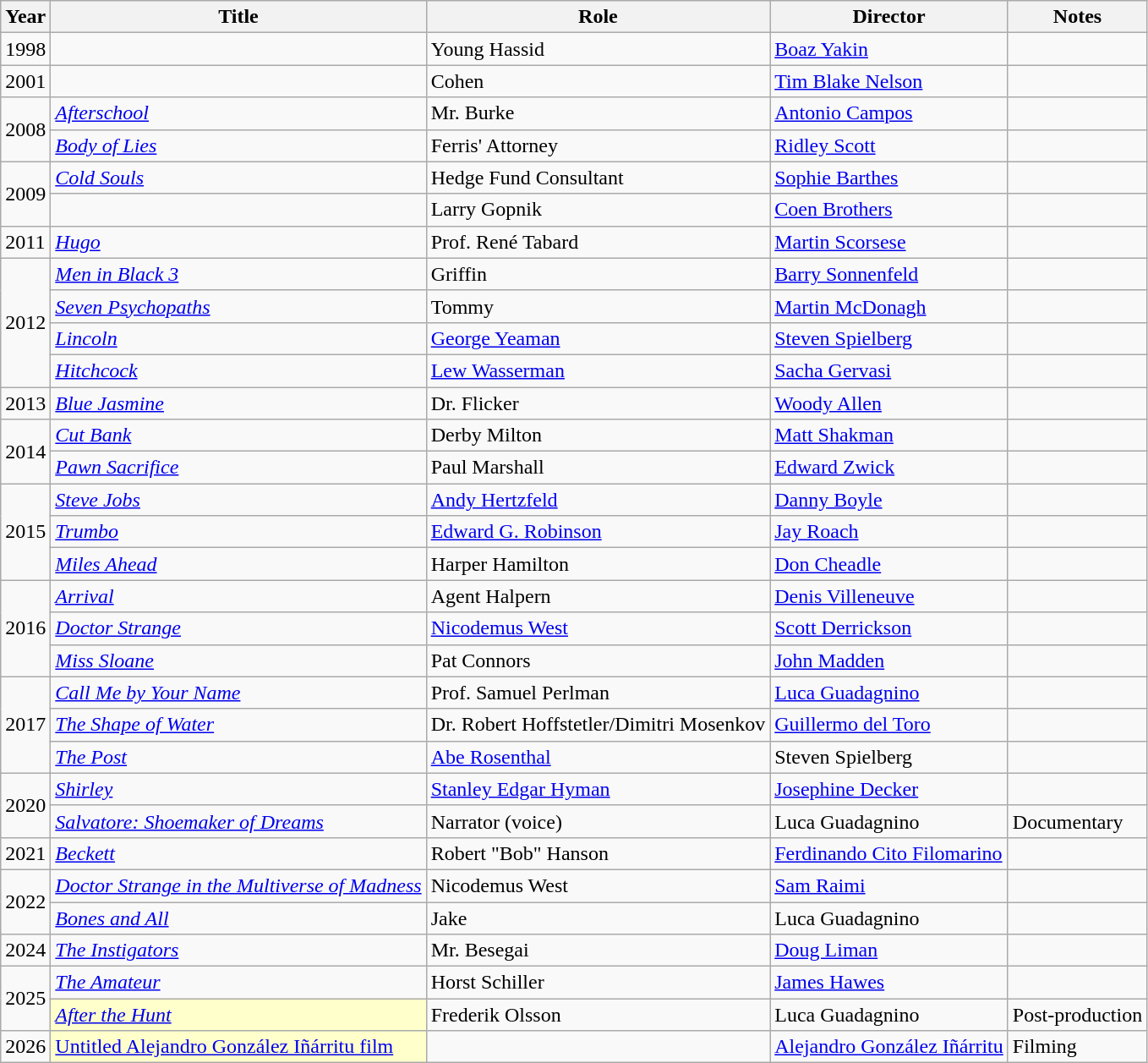<table class = "wikitable sortable">
<tr>
<th>Year</th>
<th>Title</th>
<th>Role</th>
<th>Director</th>
<th class = "unsortable">Notes</th>
</tr>
<tr>
<td>1998</td>
<td><em></em></td>
<td>Young Hassid</td>
<td><a href='#'>Boaz Yakin</a></td>
<td></td>
</tr>
<tr>
<td>2001</td>
<td><em></em></td>
<td>Cohen</td>
<td><a href='#'>Tim Blake Nelson</a></td>
<td></td>
</tr>
<tr>
<td rowspan="2">2008</td>
<td><em><a href='#'>Afterschool</a></em></td>
<td>Mr. Burke</td>
<td><a href='#'>Antonio Campos</a></td>
<td></td>
</tr>
<tr>
<td><em><a href='#'>Body of Lies</a></em></td>
<td>Ferris' Attorney</td>
<td><a href='#'>Ridley Scott</a></td>
<td></td>
</tr>
<tr>
<td rowspan="2">2009</td>
<td><em><a href='#'>Cold Souls</a></em></td>
<td>Hedge Fund Consultant</td>
<td><a href='#'>Sophie Barthes</a></td>
<td></td>
</tr>
<tr>
<td><em></em></td>
<td>Larry Gopnik</td>
<td><a href='#'>Coen Brothers</a></td>
<td></td>
</tr>
<tr>
<td>2011</td>
<td><em><a href='#'>Hugo</a></em></td>
<td>Prof. René Tabard</td>
<td><a href='#'>Martin Scorsese</a></td>
<td></td>
</tr>
<tr>
<td rowspan="4">2012</td>
<td><em><a href='#'>Men in Black 3</a></em></td>
<td>Griffin</td>
<td><a href='#'>Barry Sonnenfeld</a></td>
<td></td>
</tr>
<tr>
<td><em><a href='#'>Seven Psychopaths</a></em></td>
<td>Tommy</td>
<td><a href='#'>Martin McDonagh</a></td>
<td></td>
</tr>
<tr>
<td><em><a href='#'>Lincoln</a></em></td>
<td><a href='#'>George Yeaman</a></td>
<td><a href='#'>Steven Spielberg</a></td>
<td></td>
</tr>
<tr>
<td><em><a href='#'>Hitchcock</a></em></td>
<td><a href='#'>Lew Wasserman</a></td>
<td><a href='#'>Sacha Gervasi</a></td>
<td></td>
</tr>
<tr>
<td>2013</td>
<td><em><a href='#'>Blue Jasmine</a></em></td>
<td>Dr. Flicker</td>
<td><a href='#'>Woody Allen</a></td>
<td></td>
</tr>
<tr>
<td rowspan="2">2014</td>
<td><em><a href='#'>Cut Bank</a></em></td>
<td>Derby Milton</td>
<td><a href='#'>Matt Shakman</a></td>
<td></td>
</tr>
<tr>
<td><em><a href='#'>Pawn Sacrifice</a></em></td>
<td>Paul Marshall</td>
<td><a href='#'>Edward Zwick</a></td>
<td></td>
</tr>
<tr>
<td rowspan="3">2015</td>
<td><em><a href='#'>Steve Jobs</a></em></td>
<td><a href='#'>Andy Hertzfeld</a></td>
<td><a href='#'>Danny Boyle</a></td>
<td></td>
</tr>
<tr>
<td><em><a href='#'>Trumbo</a></em></td>
<td><a href='#'>Edward G. Robinson</a></td>
<td><a href='#'>Jay Roach</a></td>
<td></td>
</tr>
<tr>
<td><em><a href='#'>Miles Ahead</a></em></td>
<td>Harper Hamilton</td>
<td><a href='#'>Don Cheadle</a></td>
<td></td>
</tr>
<tr>
<td rowspan="3">2016</td>
<td><em><a href='#'>Arrival</a></em></td>
<td>Agent Halpern</td>
<td><a href='#'>Denis Villeneuve</a></td>
<td></td>
</tr>
<tr>
<td><em><a href='#'>Doctor Strange</a></em></td>
<td><a href='#'>Nicodemus West</a></td>
<td><a href='#'>Scott Derrickson</a></td>
<td></td>
</tr>
<tr>
<td><em><a href='#'>Miss Sloane</a></em></td>
<td>Pat Connors</td>
<td><a href='#'>John Madden</a></td>
<td></td>
</tr>
<tr>
<td rowspan="3">2017</td>
<td><em><a href='#'>Call Me by Your Name</a></em></td>
<td>Prof. Samuel Perlman</td>
<td><a href='#'>Luca Guadagnino</a></td>
<td></td>
</tr>
<tr>
<td><em><a href='#'>The Shape of Water</a></em></td>
<td>Dr. Robert Hoffstetler/Dimitri Mosenkov</td>
<td><a href='#'>Guillermo del Toro</a></td>
<td></td>
</tr>
<tr>
<td><em><a href='#'>The Post</a></em></td>
<td><a href='#'>Abe Rosenthal</a></td>
<td>Steven Spielberg</td>
<td></td>
</tr>
<tr>
<td rowspan="2">2020</td>
<td><em><a href='#'>Shirley</a></em></td>
<td><a href='#'>Stanley Edgar Hyman</a></td>
<td><a href='#'>Josephine Decker</a></td>
<td></td>
</tr>
<tr>
<td><em><a href='#'>Salvatore: Shoemaker of Dreams</a></em></td>
<td>Narrator (voice)</td>
<td>Luca Guadagnino</td>
<td>Documentary</td>
</tr>
<tr>
<td>2021</td>
<td><em><a href='#'>Beckett</a></em></td>
<td>Robert "Bob" Hanson</td>
<td><a href='#'>Ferdinando Cito Filomarino</a></td>
<td></td>
</tr>
<tr>
<td rowspan="2">2022</td>
<td><em><a href='#'>Doctor Strange in the Multiverse of Madness</a></em></td>
<td>Nicodemus West</td>
<td><a href='#'>Sam Raimi</a></td>
<td></td>
</tr>
<tr>
<td><em><a href='#'>Bones and All</a></em></td>
<td>Jake</td>
<td>Luca Guadagnino</td>
<td></td>
</tr>
<tr>
<td>2024</td>
<td><em><a href='#'>The Instigators</a></em></td>
<td>Mr. Besegai</td>
<td><a href='#'>Doug Liman</a></td>
<td></td>
</tr>
<tr>
<td rowspan="2">2025</td>
<td><em><a href='#'>The Amateur</a></em></td>
<td>Horst Schiller</td>
<td><a href='#'>James Hawes</a></td>
<td></td>
</tr>
<tr>
<td style="background:#FFFFCC;"><em><a href='#'>After the Hunt</a></em> </td>
<td>Frederik Olsson</td>
<td>Luca Guadagnino</td>
<td>Post-production</td>
</tr>
<tr>
<td>2026</td>
<td style="background:#FFFFCC;"><a href='#'>Untitled Alejandro González Iñárritu film</a> </td>
<td></td>
<td><a href='#'>Alejandro González Iñárritu</a></td>
<td>Filming</td>
</tr>
</table>
